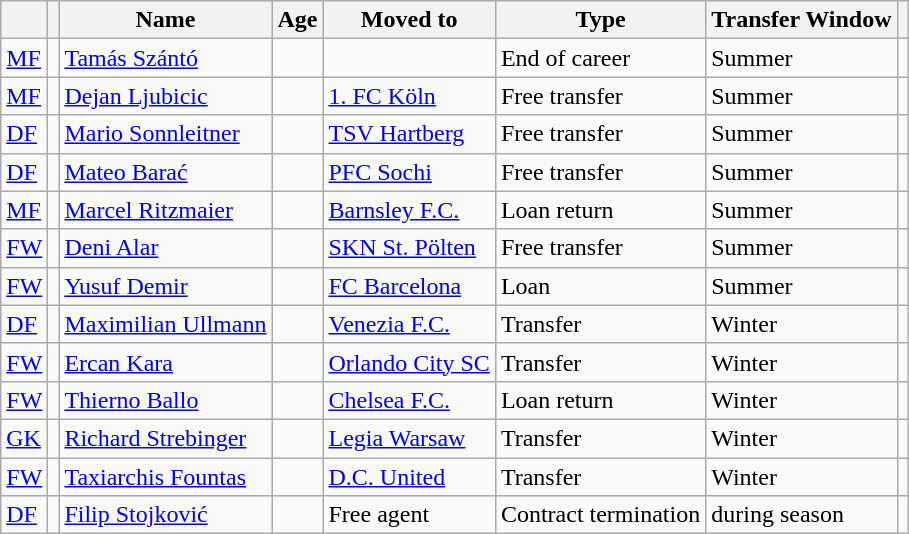<table class="wikitable">
<tr>
<th></th>
<th></th>
<th>Name</th>
<th>Age</th>
<th>Moved to</th>
<th>Type</th>
<th>Transfer Window</th>
<th></th>
</tr>
<tr>
<td><a href='#'>MF</a></td>
<td></td>
<td><a href='#'>Tamás Szántó</a></td>
<td></td>
<td></td>
<td>End of career</td>
<td>Summer</td>
<td></td>
</tr>
<tr>
<td><a href='#'>MF</a></td>
<td></td>
<td><a href='#'>Dejan Ljubicic</a></td>
<td></td>
<td> <a href='#'>1. FC Köln</a></td>
<td>Free transfer</td>
<td>Summer</td>
<td></td>
</tr>
<tr>
<td><a href='#'>DF</a></td>
<td></td>
<td><a href='#'>Mario Sonnleitner</a></td>
<td></td>
<td> <a href='#'>TSV Hartberg</a></td>
<td>Free transfer</td>
<td>Summer</td>
<td></td>
</tr>
<tr>
<td><a href='#'>DF</a></td>
<td></td>
<td><a href='#'>Mateo Barać</a></td>
<td></td>
<td> <a href='#'>PFC Sochi</a></td>
<td>Free transfer</td>
<td>Summer</td>
<td></td>
</tr>
<tr>
<td><a href='#'>MF</a></td>
<td></td>
<td><a href='#'>Marcel Ritzmaier</a></td>
<td></td>
<td> <a href='#'>Barnsley F.C.</a></td>
<td>Loan return</td>
<td>Summer</td>
<td></td>
</tr>
<tr>
<td><a href='#'>FW</a></td>
<td></td>
<td><a href='#'>Deni Alar</a></td>
<td></td>
<td>  <a href='#'>SKN St. Pölten</a></td>
<td>Free transfer</td>
<td>Summer</td>
<td></td>
</tr>
<tr>
<td><a href='#'>FW</a></td>
<td></td>
<td><a href='#'>Yusuf Demir</a></td>
<td></td>
<td>  <a href='#'>FC Barcelona</a></td>
<td>Loan</td>
<td>Summer</td>
<td></td>
</tr>
<tr>
<td><a href='#'>DF</a></td>
<td></td>
<td><a href='#'>Maximilian Ullmann</a></td>
<td></td>
<td>  <a href='#'>Venezia F.C.</a></td>
<td>Transfer</td>
<td>Winter</td>
<td></td>
</tr>
<tr>
<td><a href='#'>FW</a></td>
<td></td>
<td><a href='#'>Ercan Kara</a></td>
<td></td>
<td>  <a href='#'>Orlando City SC</a></td>
<td>Transfer</td>
<td>Winter</td>
<td></td>
</tr>
<tr>
<td><a href='#'>FW</a></td>
<td></td>
<td><a href='#'>Thierno Ballo</a></td>
<td></td>
<td> <a href='#'>Chelsea F.C.</a></td>
<td>Loan return</td>
<td>Winter</td>
<td></td>
</tr>
<tr>
<td><a href='#'>GK</a></td>
<td></td>
<td><a href='#'>Richard Strebinger</a></td>
<td></td>
<td> <a href='#'>Legia Warsaw</a></td>
<td>Transfer</td>
<td>Winter</td>
<td></td>
</tr>
<tr>
<td><a href='#'>FW</a></td>
<td></td>
<td><a href='#'>Taxiarchis Fountas</a></td>
<td></td>
<td> <a href='#'>D.C. United</a></td>
<td>Transfer</td>
<td>Winter</td>
<td></td>
</tr>
<tr>
<td><a href='#'>DF</a></td>
<td></td>
<td><a href='#'>Filip Stojković</a></td>
<td></td>
<td>Free agent</td>
<td>Contract termination</td>
<td>during season</td>
<td></td>
</tr>
</table>
